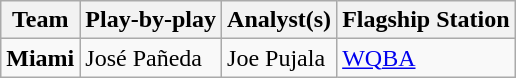<table class="wikitable">
<tr>
<th>Team</th>
<th>Play-by-play</th>
<th>Analyst(s)</th>
<th>Flagship Station</th>
</tr>
<tr>
<td><strong>Miami</strong></td>
<td>José Pañeda</td>
<td>Joe Pujala</td>
<td><a href='#'>WQBA</a></td>
</tr>
</table>
